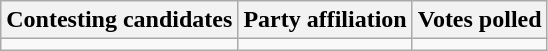<table class="wikitable sortable">
<tr>
<th>Contesting candidates</th>
<th>Party affiliation</th>
<th>Votes polled</th>
</tr>
<tr>
<td></td>
<td></td>
<td></td>
</tr>
</table>
